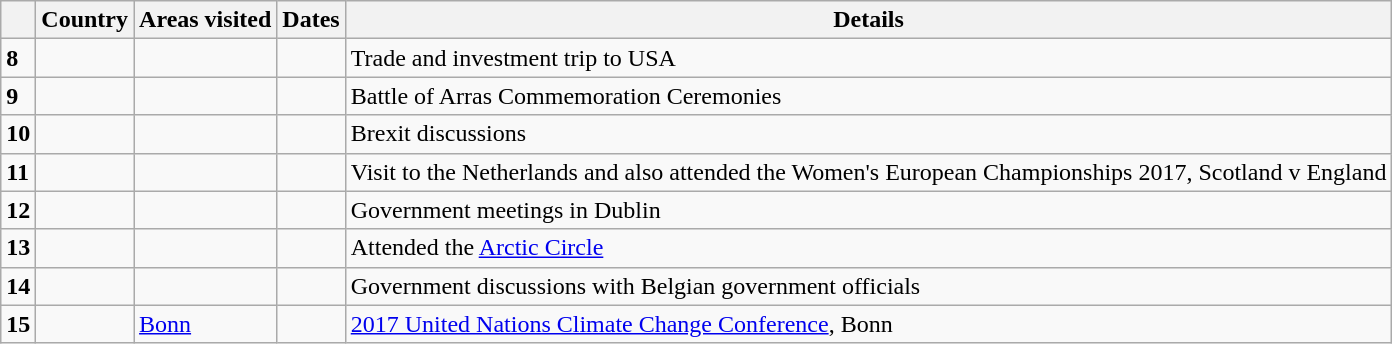<table class="wikitable sortable">
<tr>
<th></th>
<th>Country</th>
<th>Areas visited</th>
<th>Dates</th>
<th class="unsortable">Details</th>
</tr>
<tr>
<td rowspan=1><strong>8</strong></td>
<td></td>
<td></td>
<td></td>
<td>Trade and investment trip to USA</td>
</tr>
<tr>
<td rowspan=1><strong>9</strong></td>
<td></td>
<td></td>
<td></td>
<td>Battle of Arras Commemoration Ceremonies</td>
</tr>
<tr>
<td rowspan=1><strong>10</strong></td>
<td></td>
<td></td>
<td></td>
<td>Brexit discussions</td>
</tr>
<tr>
<td rowspan=1><strong>11</strong></td>
<td></td>
<td></td>
<td></td>
<td>Visit to the Netherlands and also attended the Women's European Championships 2017, Scotland v England</td>
</tr>
<tr>
<td rowspan=1><strong>12</strong></td>
<td></td>
<td></td>
<td></td>
<td>Government meetings in Dublin</td>
</tr>
<tr>
<td rowspan=1><strong>13</strong></td>
<td></td>
<td></td>
<td></td>
<td>Attended the <a href='#'>Arctic Circle</a></td>
</tr>
<tr>
<td rowspan=1><strong>14</strong></td>
<td></td>
<td></td>
<td></td>
<td>Government discussions with Belgian government officials</td>
</tr>
<tr>
<td rowspan=1><strong>15</strong></td>
<td></td>
<td><a href='#'>Bonn</a></td>
<td></td>
<td><a href='#'>2017 United Nations Climate Change Conference</a>, Bonn</td>
</tr>
</table>
